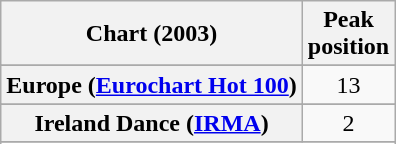<table class="wikitable sortable plainrowheaders" style="text-align:center">
<tr>
<th>Chart (2003)</th>
<th>Peak<br>position</th>
</tr>
<tr>
</tr>
<tr>
<th scope="row">Europe (<a href='#'>Eurochart Hot 100</a>)</th>
<td>13</td>
</tr>
<tr>
</tr>
<tr>
<th scope="row">Ireland Dance (<a href='#'>IRMA</a>)</th>
<td>2</td>
</tr>
<tr>
</tr>
<tr>
</tr>
<tr>
</tr>
</table>
